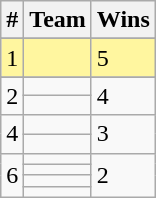<table class="wikitable sortable">
<tr>
<th>#</th>
<th>Team</th>
<th>Wins</th>
</tr>
<tr>
</tr>
<tr style="background:#FFF69F">
<td rowspan="1">1</td>
<td style="text-align:left"></td>
<td rowspan="1">5</td>
</tr>
<tr style="background:#FFF69F">
</tr>
<tr>
<td rowspan="2">2</td>
<td style="text-align:left"></td>
<td rowspan="2">4</td>
</tr>
<tr>
<td style="text-align:left"></td>
</tr>
<tr>
<td rowspan="2">4</td>
<td style="text-align:left"></td>
<td rowspan="2">3</td>
</tr>
<tr>
<td style="text-align:left"></td>
</tr>
<tr>
<td rowspan="4">6</td>
<td style="text-align:left"></td>
<td rowspan="4">2</td>
</tr>
<tr>
<td style="text-align:left"></td>
</tr>
<tr>
<td style="text-align:left"></td>
</tr>
<tr>
<td style="text-align:left"></td>
</tr>
</table>
